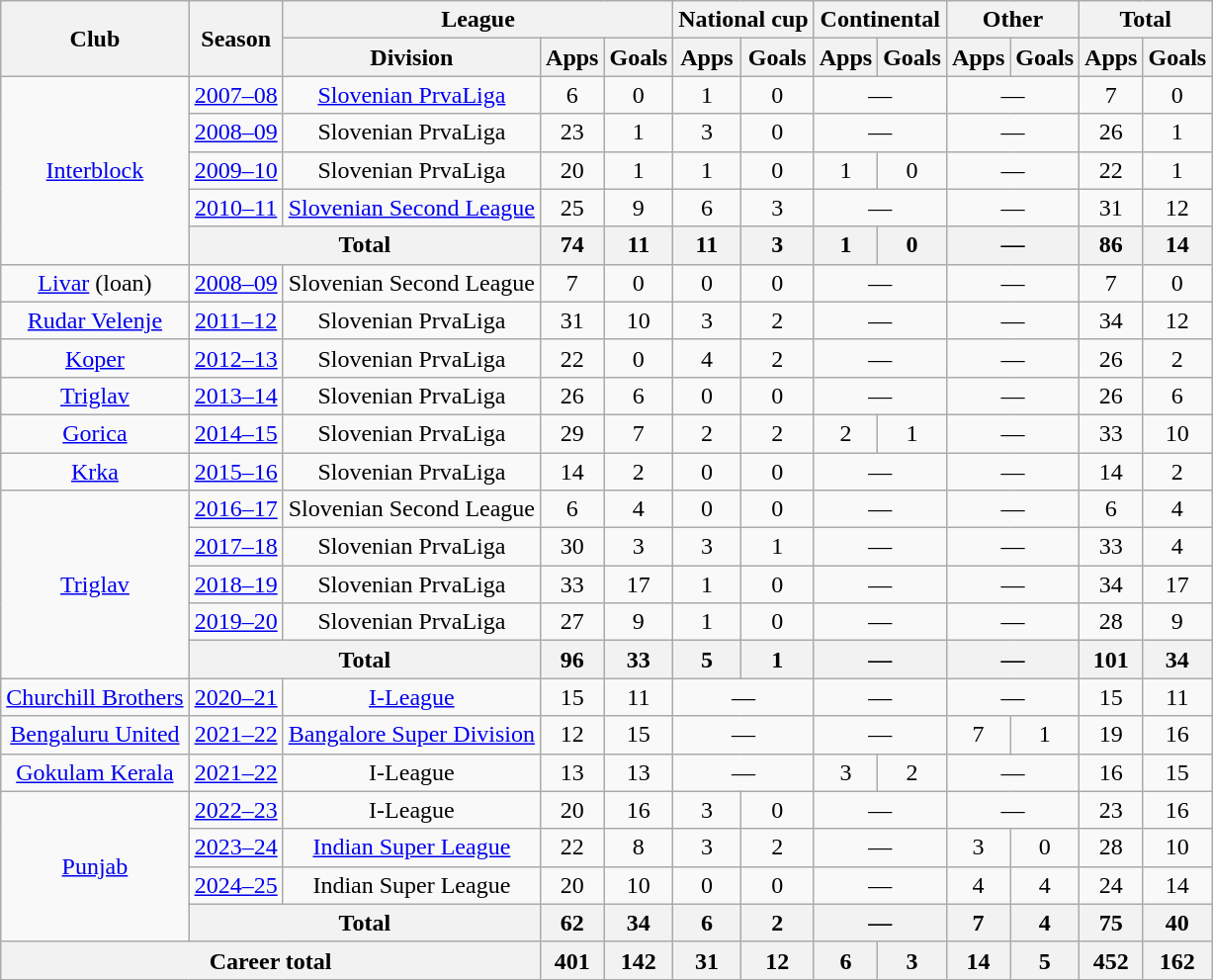<table class=wikitable style=text-align:center>
<tr>
<th rowspan="2">Club</th>
<th rowspan="2">Season</th>
<th colspan="3">League</th>
<th colspan="2">National cup</th>
<th colspan="2">Continental</th>
<th colspan="2">Other</th>
<th colspan="2">Total</th>
</tr>
<tr>
<th>Division</th>
<th>Apps</th>
<th>Goals</th>
<th>Apps</th>
<th>Goals</th>
<th>Apps</th>
<th>Goals</th>
<th>Apps</th>
<th>Goals</th>
<th>Apps</th>
<th>Goals</th>
</tr>
<tr>
<td rowspan="5"><a href='#'>Interblock</a></td>
<td><a href='#'>2007–08</a></td>
<td><a href='#'>Slovenian PrvaLiga</a></td>
<td>6</td>
<td>0</td>
<td>1</td>
<td>0</td>
<td colspan="2">—</td>
<td colspan="2">—</td>
<td>7</td>
<td>0</td>
</tr>
<tr>
<td><a href='#'>2008–09</a></td>
<td>Slovenian PrvaLiga</td>
<td>23</td>
<td>1</td>
<td>3</td>
<td>0</td>
<td colspan="2">—</td>
<td colspan="2">—</td>
<td>26</td>
<td>1</td>
</tr>
<tr>
<td><a href='#'>2009–10</a></td>
<td>Slovenian PrvaLiga</td>
<td>20</td>
<td>1</td>
<td>1</td>
<td>0</td>
<td>1</td>
<td>0</td>
<td colspan="2">—</td>
<td>22</td>
<td>1</td>
</tr>
<tr>
<td><a href='#'>2010–11</a></td>
<td><a href='#'>Slovenian Second League</a></td>
<td>25</td>
<td>9</td>
<td>6</td>
<td>3</td>
<td colspan="2">—</td>
<td colspan="2">—</td>
<td>31</td>
<td>12</td>
</tr>
<tr>
<th colspan="2">Total</th>
<th>74</th>
<th>11</th>
<th>11</th>
<th>3</th>
<th>1</th>
<th>0</th>
<th colspan="2">—</th>
<th>86</th>
<th>14</th>
</tr>
<tr>
<td><a href='#'>Livar</a> (loan)</td>
<td><a href='#'>2008–09</a></td>
<td>Slovenian Second League</td>
<td>7</td>
<td>0</td>
<td>0</td>
<td>0</td>
<td colspan="2">—</td>
<td colspan="2">—</td>
<td>7</td>
<td>0</td>
</tr>
<tr>
<td><a href='#'>Rudar Velenje</a></td>
<td><a href='#'>2011–12</a></td>
<td>Slovenian PrvaLiga</td>
<td>31</td>
<td>10</td>
<td>3</td>
<td>2</td>
<td colspan="2">—</td>
<td colspan="2">—</td>
<td>34</td>
<td>12</td>
</tr>
<tr>
<td><a href='#'>Koper</a></td>
<td><a href='#'>2012–13</a></td>
<td>Slovenian PrvaLiga</td>
<td>22</td>
<td>0</td>
<td>4</td>
<td>2</td>
<td colspan="2">—</td>
<td colspan="2">—</td>
<td>26</td>
<td>2</td>
</tr>
<tr>
<td><a href='#'>Triglav</a></td>
<td><a href='#'>2013–14</a></td>
<td>Slovenian PrvaLiga</td>
<td>26</td>
<td>6</td>
<td>0</td>
<td>0</td>
<td colspan="2">—</td>
<td colspan="2">—</td>
<td>26</td>
<td>6</td>
</tr>
<tr>
<td><a href='#'>Gorica</a></td>
<td><a href='#'>2014–15</a></td>
<td>Slovenian PrvaLiga</td>
<td>29</td>
<td>7</td>
<td>2</td>
<td>2</td>
<td>2</td>
<td>1</td>
<td colspan="2">—</td>
<td>33</td>
<td>10</td>
</tr>
<tr>
<td><a href='#'>Krka</a></td>
<td><a href='#'>2015–16</a></td>
<td>Slovenian PrvaLiga</td>
<td>14</td>
<td>2</td>
<td>0</td>
<td>0</td>
<td colspan="2">—</td>
<td colspan="2">—</td>
<td>14</td>
<td>2</td>
</tr>
<tr>
<td rowspan="5"><a href='#'>Triglav</a></td>
<td><a href='#'>2016–17</a></td>
<td>Slovenian Second League</td>
<td>6</td>
<td>4</td>
<td>0</td>
<td>0</td>
<td colspan="2">—</td>
<td colspan="2">—</td>
<td>6</td>
<td>4</td>
</tr>
<tr>
<td><a href='#'>2017–18</a></td>
<td>Slovenian PrvaLiga</td>
<td>30</td>
<td>3</td>
<td>3</td>
<td>1</td>
<td colspan="2">—</td>
<td colspan="2">—</td>
<td>33</td>
<td>4</td>
</tr>
<tr>
<td><a href='#'>2018–19</a></td>
<td>Slovenian PrvaLiga</td>
<td>33</td>
<td>17</td>
<td>1</td>
<td>0</td>
<td colspan="2">—</td>
<td colspan="2">—</td>
<td>34</td>
<td>17</td>
</tr>
<tr>
<td><a href='#'>2019–20</a></td>
<td>Slovenian PrvaLiga</td>
<td>27</td>
<td>9</td>
<td>1</td>
<td>0</td>
<td colspan="2">—</td>
<td colspan="2">—</td>
<td>28</td>
<td>9</td>
</tr>
<tr>
<th colspan="2">Total</th>
<th>96</th>
<th>33</th>
<th>5</th>
<th>1</th>
<th colspan="2">—</th>
<th colspan="2">—</th>
<th>101</th>
<th>34</th>
</tr>
<tr>
<td><a href='#'>Churchill Brothers</a></td>
<td><a href='#'>2020–21</a></td>
<td><a href='#'>I-League</a></td>
<td>15</td>
<td>11</td>
<td colspan="2">—</td>
<td colspan="2">—</td>
<td colspan="2">—</td>
<td>15</td>
<td>11</td>
</tr>
<tr>
<td><a href='#'>Bengaluru United</a></td>
<td><a href='#'>2021–22</a></td>
<td><a href='#'>Bangalore Super Division</a></td>
<td>12</td>
<td>15</td>
<td colspan="2">—</td>
<td colspan="2">—</td>
<td>7</td>
<td>1</td>
<td>19</td>
<td>16</td>
</tr>
<tr>
<td><a href='#'>Gokulam Kerala</a></td>
<td><a href='#'>2021–22</a></td>
<td>I-League</td>
<td>13</td>
<td>13</td>
<td colspan="2">—</td>
<td>3</td>
<td>2</td>
<td colspan="2">—</td>
<td>16</td>
<td>15</td>
</tr>
<tr>
<td rowspan="4"><a href='#'>Punjab</a></td>
<td><a href='#'>2022–23</a></td>
<td>I-League</td>
<td>20</td>
<td>16</td>
<td>3</td>
<td>0</td>
<td colspan="2">—</td>
<td colspan="2">—</td>
<td>23</td>
<td>16</td>
</tr>
<tr>
<td><a href='#'>2023–24</a></td>
<td><a href='#'>Indian Super League</a></td>
<td>22</td>
<td>8</td>
<td>3</td>
<td>2</td>
<td colspan="2">—</td>
<td>3</td>
<td>0</td>
<td>28</td>
<td>10</td>
</tr>
<tr>
<td><a href='#'>2024–25</a></td>
<td>Indian Super League</td>
<td>20</td>
<td>10</td>
<td>0</td>
<td>0</td>
<td colspan="2">—</td>
<td>4</td>
<td>4</td>
<td>24</td>
<td>14</td>
</tr>
<tr>
<th colspan="2">Total</th>
<th>62</th>
<th>34</th>
<th>6</th>
<th>2</th>
<th colspan="2">—</th>
<th>7</th>
<th>4</th>
<th>75</th>
<th>40</th>
</tr>
<tr>
<th colspan="3">Career total</th>
<th>401</th>
<th>142</th>
<th>31</th>
<th>12</th>
<th>6</th>
<th>3</th>
<th>14</th>
<th>5</th>
<th>452</th>
<th>162</th>
</tr>
</table>
